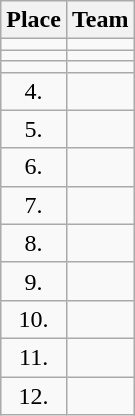<table class="wikitable">
<tr>
<th>Place</th>
<th>Team</th>
</tr>
<tr>
<td align="center"></td>
<td></td>
</tr>
<tr>
<td align="center"></td>
<td></td>
</tr>
<tr>
<td align="center"></td>
<td></td>
</tr>
<tr>
<td align="center">4.</td>
<td></td>
</tr>
<tr>
<td align="center">5.</td>
<td></td>
</tr>
<tr>
<td align="center">6.</td>
<td></td>
</tr>
<tr>
<td align="center">7.</td>
<td></td>
</tr>
<tr>
<td align="center">8.</td>
<td></td>
</tr>
<tr>
<td align="center">9.</td>
<td></td>
</tr>
<tr>
<td align="center">10.</td>
<td></td>
</tr>
<tr>
<td align="center">11.</td>
<td></td>
</tr>
<tr>
<td align="center">12.</td>
<td></td>
</tr>
</table>
